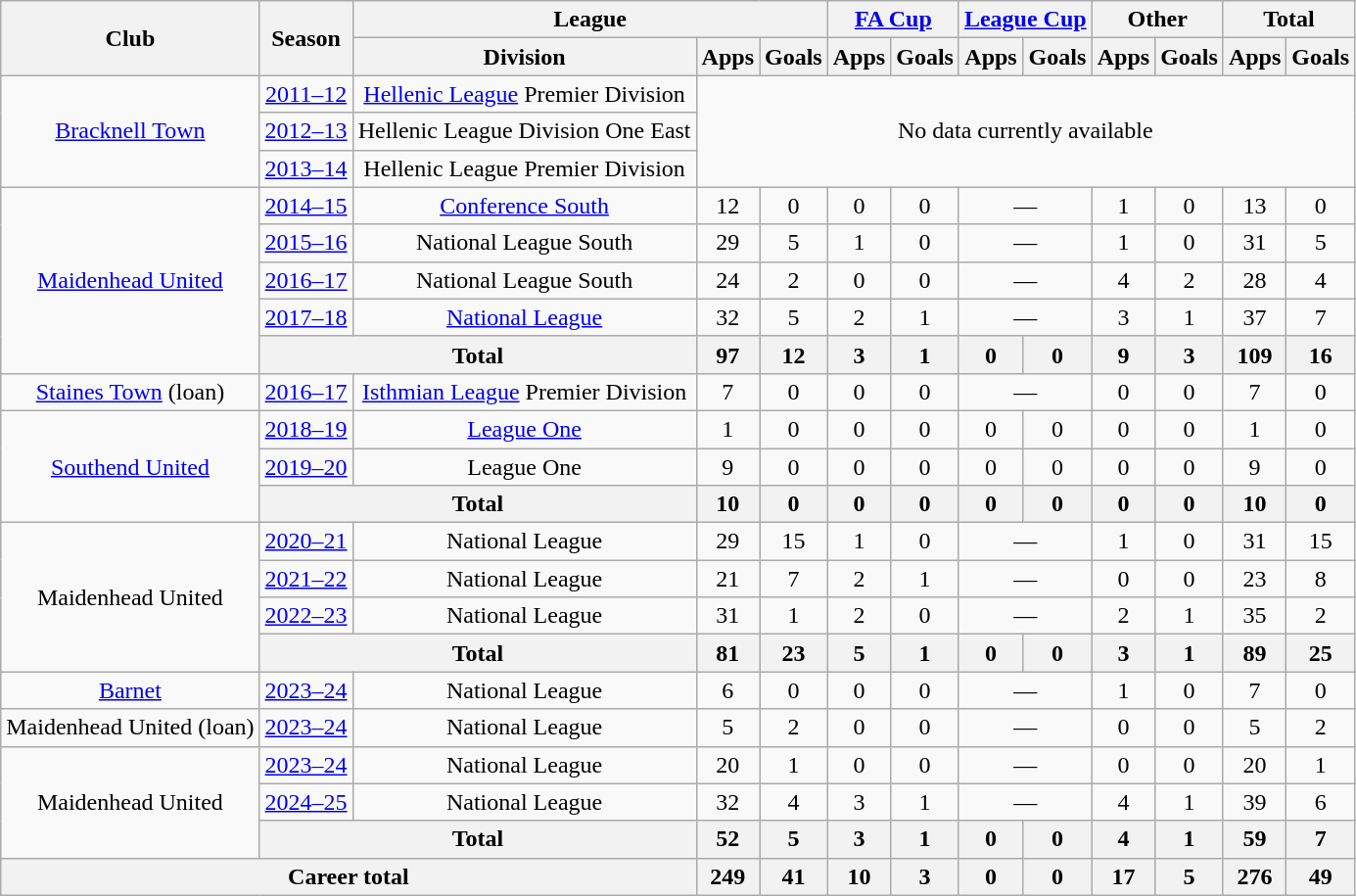<table class="wikitable" style="text-align:center">
<tr>
<th rowspan=2>Club</th>
<th rowspan=2>Season</th>
<th colspan=3>League</th>
<th colspan=2><a href='#'>FA Cup</a></th>
<th colspan=2><a href='#'>League Cup</a></th>
<th colspan=2>Other</th>
<th colspan=2>Total</th>
</tr>
<tr>
<th>Division</th>
<th>Apps</th>
<th>Goals</th>
<th>Apps</th>
<th>Goals</th>
<th>Apps</th>
<th>Goals</th>
<th>Apps</th>
<th>Goals</th>
<th>Apps</th>
<th>Goals</th>
</tr>
<tr>
<td rowspan="3"><a href='#'>Bracknell Town</a></td>
<td><a href='#'>2011–12</a></td>
<td><a href='#'>Hellenic League</a> Premier Division</td>
<td rowspan="3" colspan="10">No data currently available</td>
</tr>
<tr>
<td><a href='#'>2012–13</a></td>
<td>Hellenic League Division One East</td>
</tr>
<tr>
<td><a href='#'>2013–14</a></td>
<td>Hellenic League Premier Division</td>
</tr>
<tr>
<td rowspan="5"><a href='#'>Maidenhead United</a></td>
<td><a href='#'>2014–15</a></td>
<td><a href='#'>Conference South</a></td>
<td>12</td>
<td>0</td>
<td>0</td>
<td>0</td>
<td colspan=2>—</td>
<td>1</td>
<td>0</td>
<td>13</td>
<td>0</td>
</tr>
<tr>
<td><a href='#'>2015–16</a></td>
<td>National League South</td>
<td>29</td>
<td>5</td>
<td>1</td>
<td>0</td>
<td colspan=2>—</td>
<td>1</td>
<td>0</td>
<td>31</td>
<td>5</td>
</tr>
<tr>
<td><a href='#'>2016–17</a></td>
<td>National League South</td>
<td>24</td>
<td>2</td>
<td>0</td>
<td>0</td>
<td colspan=2>—</td>
<td>4</td>
<td>2</td>
<td>28</td>
<td>4</td>
</tr>
<tr>
<td><a href='#'>2017–18</a></td>
<td><a href='#'>National League</a></td>
<td>32</td>
<td>5</td>
<td>2</td>
<td>1</td>
<td colspan=2>—</td>
<td>3</td>
<td>1</td>
<td>37</td>
<td>7</td>
</tr>
<tr>
<th colspan="2">Total</th>
<th>97</th>
<th>12</th>
<th>3</th>
<th>1</th>
<th>0</th>
<th>0</th>
<th>9</th>
<th>3</th>
<th>109</th>
<th>16</th>
</tr>
<tr>
<td><a href='#'>Staines Town</a> (loan)</td>
<td><a href='#'>2016–17</a></td>
<td><a href='#'>Isthmian League</a> Premier Division</td>
<td>7</td>
<td>0</td>
<td>0</td>
<td>0</td>
<td colspan=2>—</td>
<td>0</td>
<td>0</td>
<td>7</td>
<td>0</td>
</tr>
<tr>
<td rowspan="3"><a href='#'>Southend United</a></td>
<td><a href='#'>2018–19</a></td>
<td><a href='#'>League One</a></td>
<td>1</td>
<td>0</td>
<td>0</td>
<td>0</td>
<td>0</td>
<td>0</td>
<td>0</td>
<td>0</td>
<td>1</td>
<td>0</td>
</tr>
<tr>
<td><a href='#'>2019–20</a></td>
<td>League One</td>
<td>9</td>
<td>0</td>
<td>0</td>
<td>0</td>
<td>0</td>
<td>0</td>
<td>0</td>
<td>0</td>
<td>9</td>
<td>0</td>
</tr>
<tr>
<th colspan="2">Total</th>
<th>10</th>
<th>0</th>
<th>0</th>
<th>0</th>
<th>0</th>
<th>0</th>
<th>0</th>
<th>0</th>
<th>10</th>
<th>0</th>
</tr>
<tr>
<td rowspan="4">Maidenhead United</td>
<td><a href='#'>2020–21</a></td>
<td>National League</td>
<td>29</td>
<td>15</td>
<td>1</td>
<td>0</td>
<td colspan=2>—</td>
<td>1</td>
<td>0</td>
<td>31</td>
<td>15</td>
</tr>
<tr>
<td><a href='#'>2021–22</a></td>
<td>National League</td>
<td>21</td>
<td>7</td>
<td>2</td>
<td>1</td>
<td colspan=2>—</td>
<td>0</td>
<td>0</td>
<td>23</td>
<td>8</td>
</tr>
<tr>
<td><a href='#'>2022–23</a></td>
<td>National League</td>
<td>31</td>
<td>1</td>
<td>2</td>
<td>0</td>
<td colspan=2>—</td>
<td>2</td>
<td>1</td>
<td>35</td>
<td>2</td>
</tr>
<tr>
<th colspan="2">Total</th>
<th>81</th>
<th>23</th>
<th>5</th>
<th>1</th>
<th>0</th>
<th>0</th>
<th>3</th>
<th>1</th>
<th>89</th>
<th>25</th>
</tr>
<tr>
<td><a href='#'>Barnet</a></td>
<td><a href='#'>2023–24</a></td>
<td>National League</td>
<td>6</td>
<td>0</td>
<td>0</td>
<td>0</td>
<td colspan=2>—</td>
<td>1</td>
<td>0</td>
<td>7</td>
<td>0</td>
</tr>
<tr>
<td>Maidenhead United (loan)</td>
<td><a href='#'>2023–24</a></td>
<td>National League</td>
<td>5</td>
<td>2</td>
<td>0</td>
<td>0</td>
<td colspan=2>—</td>
<td>0</td>
<td>0</td>
<td>5</td>
<td>2</td>
</tr>
<tr>
<td rowspan="3">Maidenhead United</td>
<td><a href='#'>2023–24</a></td>
<td>National League</td>
<td>20</td>
<td>1</td>
<td>0</td>
<td>0</td>
<td colspan=2>—</td>
<td>0</td>
<td>0</td>
<td>20</td>
<td>1</td>
</tr>
<tr>
<td><a href='#'>2024–25</a></td>
<td>National League</td>
<td>32</td>
<td>4</td>
<td>3</td>
<td>1</td>
<td colspan=2>—</td>
<td>4</td>
<td>1</td>
<td>39</td>
<td>6</td>
</tr>
<tr>
<th colspan="2">Total</th>
<th>52</th>
<th>5</th>
<th>3</th>
<th>1</th>
<th>0</th>
<th>0</th>
<th>4</th>
<th>1</th>
<th>59</th>
<th>7</th>
</tr>
<tr>
<th colspan="3">Career total</th>
<th>249</th>
<th>41</th>
<th>10</th>
<th>3</th>
<th>0</th>
<th>0</th>
<th>17</th>
<th>5</th>
<th>276</th>
<th>49</th>
</tr>
</table>
